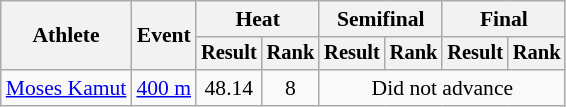<table class=wikitable style="font-size:90%">
<tr>
<th rowspan="2">Athlete</th>
<th rowspan="2">Event</th>
<th colspan="2">Heat</th>
<th colspan="2">Semifinal</th>
<th colspan="2">Final</th>
</tr>
<tr style="font-size:95%">
<th>Result</th>
<th>Rank</th>
<th>Result</th>
<th>Rank</th>
<th>Result</th>
<th>Rank</th>
</tr>
<tr align=center>
<td align="left"><a href='#'>Moses Kamut</a></td>
<td align="left"><a href='#'>400 m</a></td>
<td>48.14</td>
<td>8</td>
<td colspan=4>Did not advance</td>
</tr>
</table>
